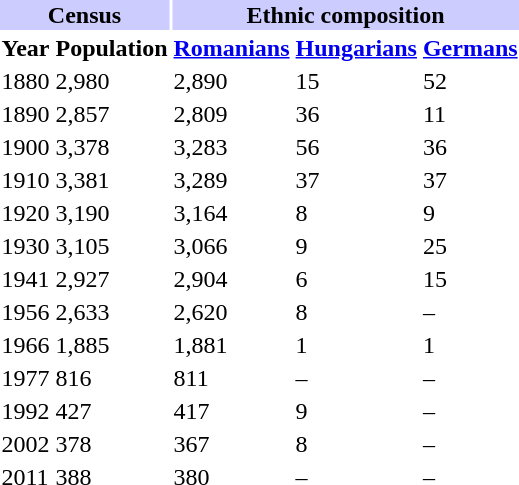<table class="toccolours">
<tr>
<th align="center" colspan="2" style="background:#ccccff;">Census</th>
<th align="center" colspan="3" style="background:#ccccff;">Ethnic composition</th>
</tr>
<tr>
<th>Year</th>
<th>Population</th>
<th><a href='#'>Romanians</a></th>
<th><a href='#'>Hungarians</a></th>
<th><a href='#'>Germans</a></th>
</tr>
<tr>
<td>1880</td>
<td>2,980</td>
<td>2,890</td>
<td>15</td>
<td>52</td>
</tr>
<tr>
<td>1890</td>
<td>2,857</td>
<td>2,809</td>
<td>36</td>
<td>11</td>
</tr>
<tr>
<td>1900</td>
<td>3,378</td>
<td>3,283</td>
<td>56</td>
<td>36</td>
</tr>
<tr>
<td>1910</td>
<td>3,381</td>
<td>3,289</td>
<td>37</td>
<td>37</td>
</tr>
<tr>
<td>1920</td>
<td>3,190</td>
<td>3,164</td>
<td>8</td>
<td>9</td>
</tr>
<tr>
<td>1930</td>
<td>3,105</td>
<td>3,066</td>
<td>9</td>
<td>25</td>
</tr>
<tr>
<td>1941</td>
<td>2,927</td>
<td>2,904</td>
<td>6</td>
<td>15</td>
</tr>
<tr>
<td>1956</td>
<td>2,633</td>
<td>2,620</td>
<td>8</td>
<td>–</td>
</tr>
<tr>
<td>1966</td>
<td>1,885</td>
<td>1,881</td>
<td>1</td>
<td>1</td>
</tr>
<tr>
<td>1977</td>
<td>816</td>
<td>811</td>
<td>–</td>
<td>–</td>
</tr>
<tr>
<td>1992</td>
<td>427</td>
<td>417</td>
<td>9</td>
<td>–</td>
</tr>
<tr>
<td>2002</td>
<td>378</td>
<td>367</td>
<td>8</td>
<td>–</td>
</tr>
<tr>
<td>2011</td>
<td>388</td>
<td>380</td>
<td>–</td>
<td>–</td>
</tr>
</table>
